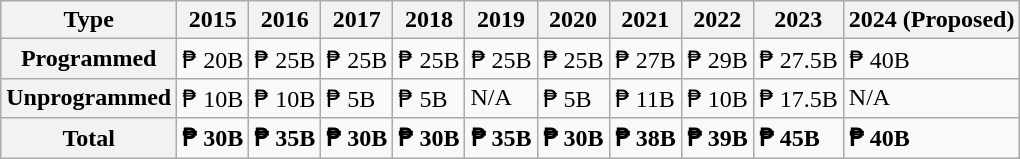<table class="wikitable">
<tr>
<th>Type</th>
<th>2015</th>
<th>2016</th>
<th>2017</th>
<th>2018</th>
<th>2019</th>
<th>2020</th>
<th>2021</th>
<th>2022</th>
<th>2023</th>
<th>2024 (Proposed)</th>
</tr>
<tr>
<th>Programmed</th>
<td>₱ 20B</td>
<td>₱ 25B</td>
<td>₱ 25B</td>
<td>₱ 25B</td>
<td>₱ 25B</td>
<td>₱ 25B</td>
<td>₱ 27B</td>
<td>₱ 29B</td>
<td>₱ 27.5B</td>
<td>₱ 40B</td>
</tr>
<tr>
<th>Unprogrammed</th>
<td>₱ 10B</td>
<td>₱ 10B</td>
<td>₱ 5B</td>
<td>₱ 5B</td>
<td>N/A</td>
<td>₱ 5B</td>
<td>₱ 11B</td>
<td>₱ 10B</td>
<td>₱ 17.5B</td>
<td>N/A</td>
</tr>
<tr>
<th>Total</th>
<td><strong>₱ 30B</strong></td>
<td><strong>₱ 35B</strong></td>
<td><strong>₱ 30B</strong></td>
<td><strong>₱ 30B</strong></td>
<td><strong>₱ 35B</strong></td>
<td><strong>₱ 30B</strong></td>
<td><strong>₱ 38B</strong></td>
<td><strong>₱ 39B</strong></td>
<td><strong>₱ 45B</strong></td>
<td><strong>₱ 40B</strong></td>
</tr>
</table>
